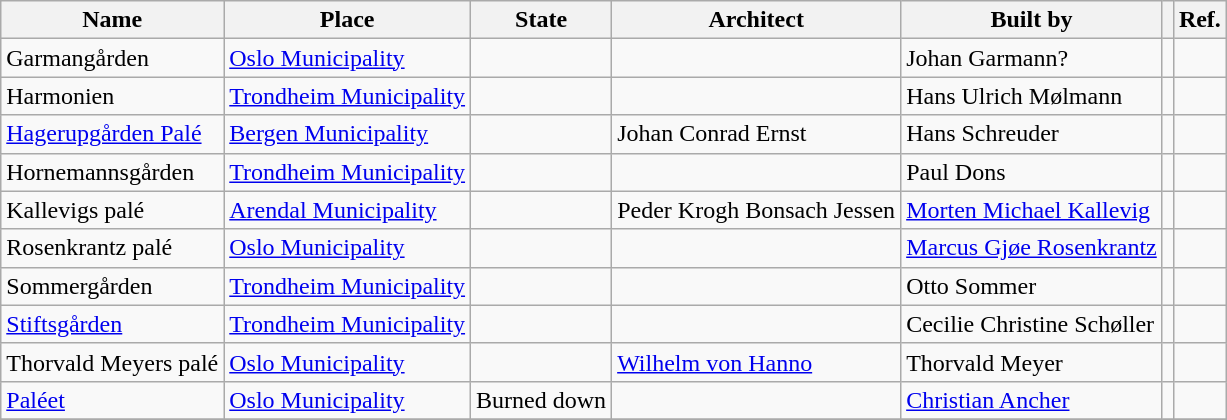<table class="wikitable sortable">
<tr>
<th>Name</th>
<th>Place</th>
<th>State</th>
<th>Architect</th>
<th>Built by</th>
<th></th>
<th>Ref.</th>
</tr>
<tr>
<td>Garmangården</td>
<td><a href='#'>Oslo Municipality</a></td>
<td></td>
<td></td>
<td>Johan Garmann?</td>
<td></td>
<td></td>
</tr>
<tr>
<td>Harmonien</td>
<td><a href='#'>Trondheim Municipality</a></td>
<td></td>
<td></td>
<td>Hans Ulrich Mølmann</td>
<td></td>
<td></td>
</tr>
<tr>
<td><a href='#'>Hagerupgården Palé</a></td>
<td><a href='#'>Bergen Municipality</a></td>
<td></td>
<td>Johan Conrad Ernst</td>
<td>Hans Schreuder</td>
<td></td>
<td></td>
</tr>
<tr>
<td>Hornemannsgården</td>
<td><a href='#'>Trondheim Municipality</a></td>
<td></td>
<td></td>
<td>Paul Dons</td>
<td></td>
<td></td>
</tr>
<tr>
<td>Kallevigs palé</td>
<td><a href='#'>Arendal Municipality</a></td>
<td></td>
<td>Peder Krogh Bonsach Jessen</td>
<td><a href='#'>Morten Michael Kallevig</a></td>
<td></td>
<td></td>
</tr>
<tr>
<td>Rosenkrantz palé</td>
<td><a href='#'>Oslo Municipality</a></td>
<td></td>
<td></td>
<td><a href='#'>Marcus Gjøe Rosenkrantz</a></td>
<td></td>
<td></td>
</tr>
<tr>
<td>Sommergården</td>
<td><a href='#'>Trondheim Municipality</a></td>
<td></td>
<td></td>
<td>Otto Sommer</td>
<td></td>
<td></td>
</tr>
<tr>
<td><a href='#'>Stiftsgården</a></td>
<td><a href='#'>Trondheim Municipality</a></td>
<td></td>
<td></td>
<td>Cecilie Christine Schøller</td>
<td></td>
<td></td>
</tr>
<tr>
<td>Thorvald Meyers palé</td>
<td><a href='#'>Oslo Municipality</a></td>
<td></td>
<td><a href='#'>Wilhelm von Hanno</a></td>
<td>Thorvald Meyer</td>
<td></td>
<td></td>
</tr>
<tr>
<td><a href='#'>Paléet</a></td>
<td><a href='#'>Oslo Municipality</a></td>
<td>Burned down</td>
<td></td>
<td><a href='#'>Christian Ancher</a></td>
<td></td>
<td></td>
</tr>
<tr>
</tr>
</table>
